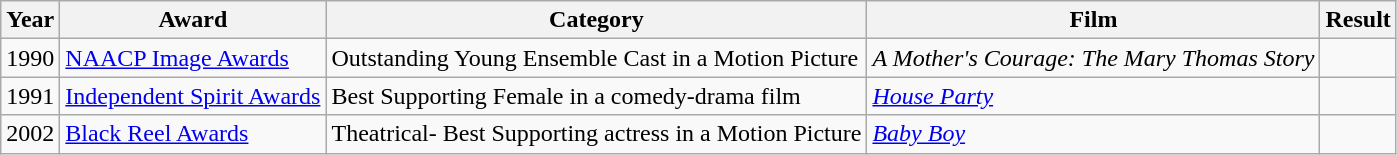<table class="wikitable sortable">
<tr>
<th>Year</th>
<th>Award</th>
<th>Category</th>
<th>Film</th>
<th>Result</th>
</tr>
<tr>
<td>1990</td>
<td><a href='#'>NAACP Image Awards</a></td>
<td>Outstanding Young Ensemble Cast in a Motion Picture</td>
<td><em>A Mother's Courage: The Mary Thomas Story</em></td>
<td></td>
</tr>
<tr>
<td>1991</td>
<td><a href='#'>Independent Spirit Awards</a></td>
<td>Best Supporting Female in a comedy-drama film</td>
<td><em><a href='#'>House Party</a></em></td>
<td></td>
</tr>
<tr>
<td>2002</td>
<td><a href='#'>Black Reel Awards</a></td>
<td>Theatrical- Best Supporting actress in a Motion Picture</td>
<td><em><a href='#'>Baby Boy</a></em></td>
<td></td>
</tr>
</table>
